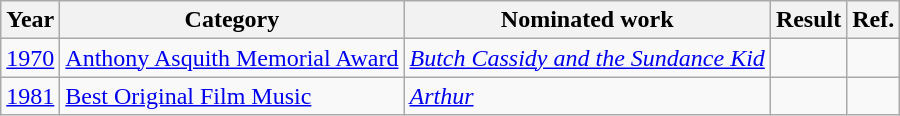<table class="wikitable">
<tr>
<th>Year</th>
<th>Category</th>
<th>Nominated work</th>
<th>Result</th>
<th>Ref.</th>
</tr>
<tr>
<td><a href='#'>1970</a></td>
<td><a href='#'>Anthony Asquith Memorial Award</a></td>
<td><em><a href='#'>Butch Cassidy and the Sundance Kid</a></em></td>
<td></td>
<td align="center"></td>
</tr>
<tr>
<td><a href='#'>1981</a></td>
<td><a href='#'>Best Original Film Music</a></td>
<td><em><a href='#'>Arthur</a></em></td>
<td></td>
<td align="center"></td>
</tr>
</table>
